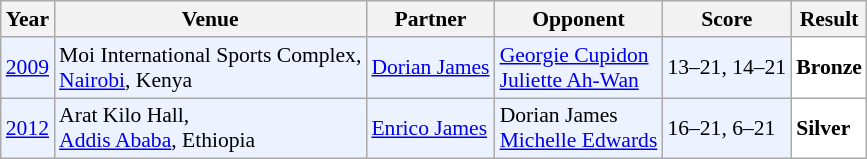<table class="sortable wikitable" style="font-size: 90%;">
<tr>
<th>Year</th>
<th>Venue</th>
<th>Partner</th>
<th>Opponent</th>
<th>Score</th>
<th>Result</th>
</tr>
<tr style="background:#ECF2FF">
<td align="center"><a href='#'>2009</a></td>
<td align="left">Moi International Sports Complex,<br><a href='#'>Nairobi</a>, Kenya</td>
<td align="left"> <a href='#'>Dorian James</a></td>
<td align="left"> <a href='#'>Georgie Cupidon</a><br> <a href='#'>Juliette Ah-Wan</a></td>
<td align="left">13–21, 14–21</td>
<td style="text-align:left; background:white"> <strong>Bronze</strong></td>
</tr>
<tr style="background:#ECF2FF">
<td align="center"><a href='#'>2012</a></td>
<td align="left">Arat Kilo Hall,<br><a href='#'>Addis Ababa</a>, Ethiopia</td>
<td align="left"> <a href='#'>Enrico James</a></td>
<td align="left"> Dorian James<br> <a href='#'>Michelle Edwards</a></td>
<td align="left">16–21, 6–21</td>
<td style="text-align:left; background:white"> <strong>Silver</strong></td>
</tr>
</table>
